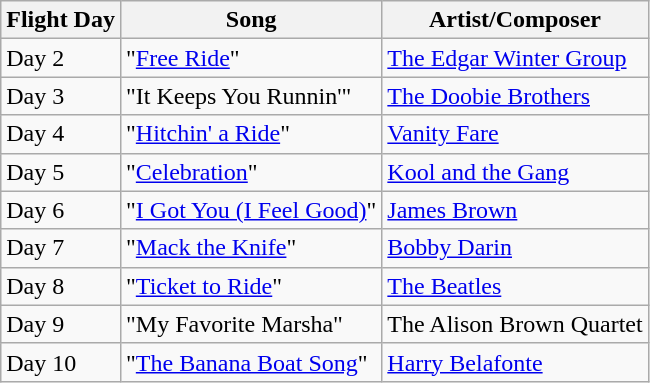<table class="wikitable">
<tr>
<th>Flight Day</th>
<th>Song</th>
<th>Artist/Composer</th>
</tr>
<tr>
<td>Day 2</td>
<td>"<a href='#'>Free Ride</a>"</td>
<td><a href='#'>The Edgar Winter Group</a></td>
</tr>
<tr>
<td>Day 3</td>
<td>"It Keeps You Runnin'"</td>
<td><a href='#'>The Doobie Brothers</a></td>
</tr>
<tr>
<td>Day 4</td>
<td>"<a href='#'>Hitchin' a Ride</a>"</td>
<td><a href='#'>Vanity Fare</a></td>
</tr>
<tr>
<td>Day 5</td>
<td>"<a href='#'>Celebration</a>"</td>
<td><a href='#'>Kool and the Gang</a></td>
</tr>
<tr>
<td>Day 6</td>
<td>"<a href='#'>I Got You (I Feel Good)</a>"</td>
<td><a href='#'>James Brown</a></td>
</tr>
<tr>
<td>Day 7</td>
<td>"<a href='#'>Mack the Knife</a>"</td>
<td><a href='#'>Bobby Darin</a></td>
</tr>
<tr>
<td>Day 8</td>
<td>"<a href='#'>Ticket to Ride</a>"</td>
<td><a href='#'>The Beatles</a></td>
</tr>
<tr>
<td>Day 9</td>
<td>"My Favorite Marsha"</td>
<td>The Alison Brown Quartet</td>
</tr>
<tr>
<td>Day 10</td>
<td>"<a href='#'>The Banana Boat Song</a>"</td>
<td><a href='#'>Harry Belafonte</a></td>
</tr>
</table>
